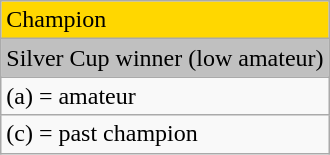<table class="wikitable">
<tr style="background:gold">
<td>Champion</td>
</tr>
<tr style="background:silver">
<td>Silver Cup winner (low amateur)</td>
</tr>
<tr>
<td>(a) = amateur</td>
</tr>
<tr>
<td>(c) = past champion</td>
</tr>
</table>
